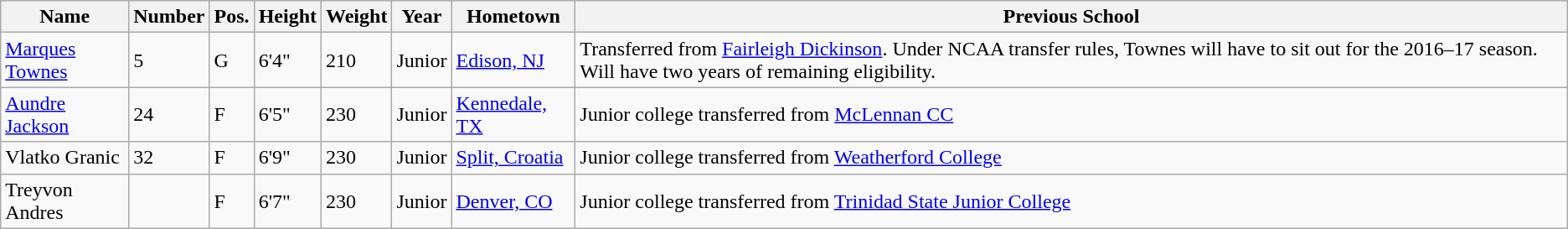<table class="wikitable sortable" border="1">
<tr>
<th>Name</th>
<th>Number</th>
<th>Pos.</th>
<th>Height</th>
<th>Weight</th>
<th>Year</th>
<th>Hometown</th>
<th class="unsortable">Previous School</th>
</tr>
<tr>
<td><a href='#'>Marques Townes</a></td>
<td>5</td>
<td>G</td>
<td>6'4"</td>
<td>210</td>
<td>Junior</td>
<td><a href='#'>Edison, NJ</a></td>
<td>Transferred from <a href='#'>Fairleigh Dickinson</a>. Under NCAA transfer rules, Townes will have to sit out for the 2016–17 season. Will have two years of remaining eligibility.</td>
</tr>
<tr>
<td><a href='#'>Aundre Jackson</a></td>
<td>24</td>
<td>F</td>
<td>6'5"</td>
<td>230</td>
<td>Junior</td>
<td><a href='#'>Kennedale, TX</a></td>
<td>Junior college transferred from <a href='#'>McLennan CC</a></td>
</tr>
<tr>
<td>Vlatko Granic</td>
<td>32</td>
<td>F</td>
<td>6'9"</td>
<td>230</td>
<td>Junior</td>
<td><a href='#'>Split, Croatia</a></td>
<td>Junior college transferred from <a href='#'>Weatherford College</a></td>
</tr>
<tr>
<td>Treyvon Andres</td>
<td></td>
<td>F</td>
<td>6'7"</td>
<td>230</td>
<td>Junior</td>
<td><a href='#'>Denver, CO</a></td>
<td>Junior college transferred from <a href='#'>Trinidad State Junior College</a></td>
</tr>
</table>
